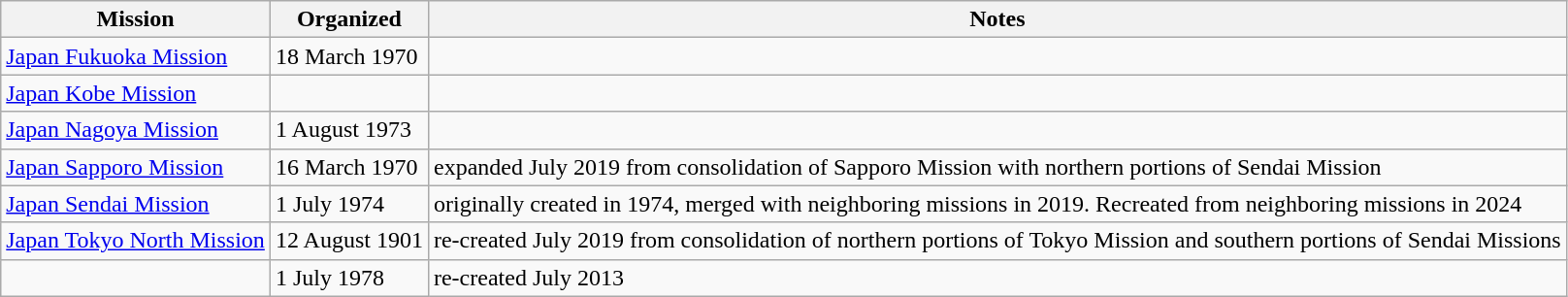<table class="wikitable sortable">
<tr>
<th>Mission</th>
<th>Organized</th>
<th>Notes</th>
</tr>
<tr>
<td><a href='#'>Japan Fukuoka Mission</a></td>
<td>18 March 1970</td>
<td></td>
</tr>
<tr>
<td><a href='#'>Japan Kobe Mission</a></td>
<td></td>
<td></td>
</tr>
<tr>
<td><a href='#'>Japan Nagoya Mission</a></td>
<td>1 August 1973</td>
<td></td>
</tr>
<tr>
<td><a href='#'>Japan Sapporo Mission</a></td>
<td>16 March 1970</td>
<td>expanded July 2019 from consolidation of Sapporo Mission with northern portions of Sendai Mission</td>
</tr>
<tr>
<td><a href='#'>Japan Sendai Mission</a></td>
<td>1 July 1974</td>
<td>originally created in 1974, merged with neighboring missions in 2019. Recreated from neighboring missions in 2024</td>
</tr>
<tr>
<td><a href='#'>Japan Tokyo North Mission</a></td>
<td>12 August 1901</td>
<td>re-created July 2019 from consolidation of northern portions of Tokyo Mission and southern portions of Sendai Missions</td>
</tr>
<tr>
<td><a href='#'></a></td>
<td>1 July 1978</td>
<td>re-created July 2013</td>
</tr>
</table>
